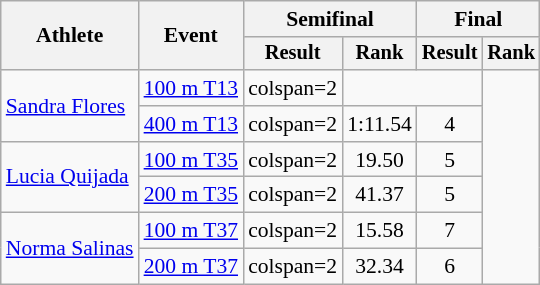<table class="wikitable" style="font-size:90%">
<tr>
<th rowspan="2">Athlete</th>
<th rowspan="2">Event</th>
<th colspan="2">Semifinal</th>
<th colspan="2">Final</th>
</tr>
<tr style="font-size:95%">
<th>Result</th>
<th>Rank</th>
<th>Result</th>
<th>Rank</th>
</tr>
<tr align=center>
<td align=left rowspan=2><a href='#'>Sandra Flores</a></td>
<td align=left><a href='#'>100 m T13</a></td>
<td>colspan=2 </td>
<td colspan=2></td>
</tr>
<tr align=center>
<td align=left><a href='#'>400 m T13</a></td>
<td>colspan=2 </td>
<td>1:11.54</td>
<td>4</td>
</tr>
<tr align=center>
<td align=left rowspan=2><a href='#'>Lucia Quijada</a></td>
<td align=left><a href='#'>100 m T35</a></td>
<td>colspan=2 </td>
<td>19.50</td>
<td>5</td>
</tr>
<tr align=center>
<td align=left><a href='#'>200 m T35</a></td>
<td>colspan=2 </td>
<td>41.37</td>
<td>5</td>
</tr>
<tr align=center>
<td align=left rowspan=2><a href='#'>Norma Salinas</a></td>
<td align=left><a href='#'>100 m T37</a></td>
<td>colspan=2 </td>
<td>15.58</td>
<td>7</td>
</tr>
<tr align=center>
<td align=left><a href='#'>200 m T37</a></td>
<td>colspan=2 </td>
<td>32.34</td>
<td>6</td>
</tr>
</table>
